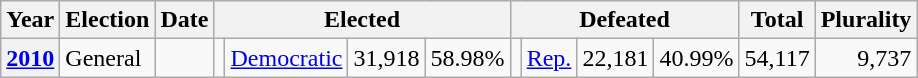<table class=wikitable>
<tr>
<th>Year</th>
<th>Election</th>
<th>Date</th>
<th ! colspan="4">Elected</th>
<th ! colspan="4">Defeated</th>
<th>Total</th>
<th>Plurality</th>
</tr>
<tr>
<th valign="top"><a href='#'>2010</a></th>
<td valign="top">General</td>
<td valign="top"></td>
<td valign="top"></td>
<td valign="top" ><a href='#'>Democratic</a></td>
<td valign="top" align="right">31,918</td>
<td valign="top" align="right">58.98%</td>
<td valign="top"></td>
<td valign="top" ><a href='#'>Rep.</a></td>
<td valign="top" align="right">22,181</td>
<td valign="top" align="right">40.99%</td>
<td valign="top" align="right">54,117</td>
<td valign="top" align="right">9,737</td>
</tr>
</table>
